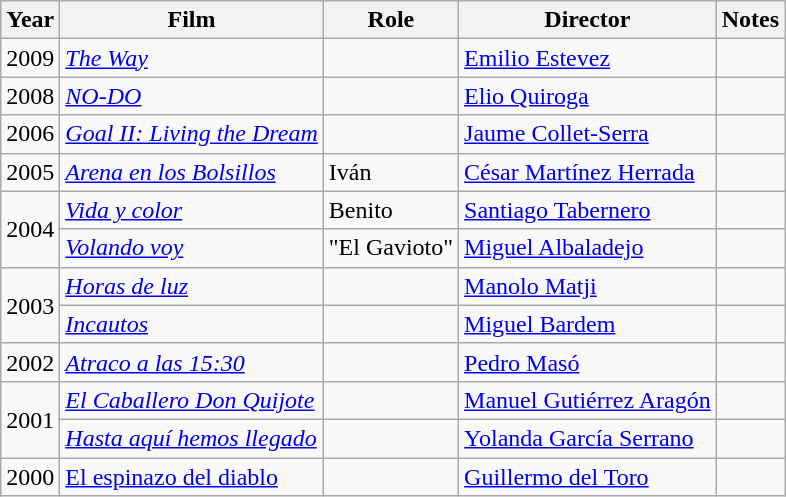<table class="wikitable">
<tr>
<th>Year</th>
<th>Film</th>
<th>Role</th>
<th>Director</th>
<th>Notes</th>
</tr>
<tr>
<td>2009</td>
<td><em><a href='#'>The Way</a></em></td>
<td></td>
<td><a href='#'>Emilio Estevez</a></td>
<td></td>
</tr>
<tr>
<td>2008</td>
<td><em><a href='#'>NO-DO</a></em></td>
<td></td>
<td><a href='#'>Elio Quiroga</a></td>
<td></td>
</tr>
<tr>
<td>2006</td>
<td><em><a href='#'>Goal II: Living the Dream</a></em></td>
<td></td>
<td><a href='#'>Jaume Collet-Serra</a></td>
<td></td>
</tr>
<tr>
<td>2005</td>
<td><em><a href='#'>Arena en los Bolsillos</a></em></td>
<td>Iván</td>
<td><a href='#'>César Martínez Herrada</a></td>
<td></td>
</tr>
<tr>
<td rowspan="2">2004</td>
<td><em><a href='#'>Vida y color</a></em></td>
<td>Benito</td>
<td><a href='#'>Santiago Tabernero</a></td>
<td></td>
</tr>
<tr>
<td><em><a href='#'>Volando voy</a></em></td>
<td>"El Gavioto"</td>
<td><a href='#'>Miguel Albaladejo</a></td>
<td></td>
</tr>
<tr>
<td rowspan="2">2003</td>
<td><em><a href='#'>Horas de luz</a></em></td>
<td></td>
<td><a href='#'>Manolo Matji</a></td>
<td></td>
</tr>
<tr>
<td><em><a href='#'>Incautos</a></em></td>
<td></td>
<td><a href='#'>Miguel Bardem</a></td>
<td></td>
</tr>
<tr>
<td>2002</td>
<td><em><a href='#'>Atraco a las 15:30</a></em></td>
<td></td>
<td><a href='#'>Pedro Masó</a></td>
<td></td>
</tr>
<tr>
<td rowspan = "2">2001</td>
<td><em><a href='#'>El Caballero Don Quijote</a></em></td>
<td></td>
<td><a href='#'>Manuel Gutiérrez Aragón</a></td>
<td></td>
</tr>
<tr>
<td><em><a href='#'>Hasta aquí hemos llegado</a></em></td>
<td></td>
<td><a href='#'>Yolanda García Serrano</a></td>
<td></td>
</tr>
<tr>
<td>2000</td>
<td><a href='#'>El espinazo del diablo</a></td>
<td></td>
<td><a href='#'>Guillermo del Toro</a></td>
<td></td>
</tr>
</table>
